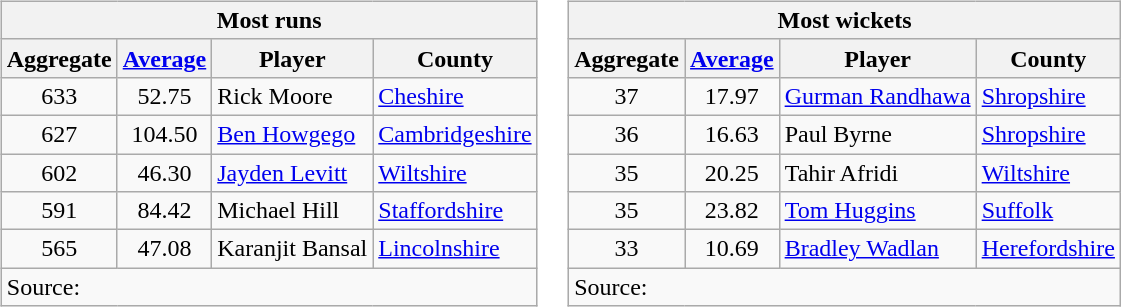<table>
<tr valign="top">
<td><br><table class="wikitable" style="text-align:left;">
<tr>
<th colspan=4>Most runs</th>
</tr>
<tr>
<th>Aggregate</th>
<th><a href='#'>Average</a></th>
<th>Player</th>
<th>County</th>
</tr>
<tr>
<td style="text-align:center;">633</td>
<td style="text-align:center;">52.75</td>
<td>Rick Moore</td>
<td><a href='#'>Cheshire</a></td>
</tr>
<tr>
<td style="text-align:center;">627</td>
<td style="text-align:center;">104.50</td>
<td><a href='#'>Ben Howgego</a></td>
<td><a href='#'>Cambridgeshire</a></td>
</tr>
<tr>
<td style="text-align:center;">602</td>
<td style="text-align:center;">46.30</td>
<td><a href='#'>Jayden Levitt</a></td>
<td><a href='#'>Wiltshire</a></td>
</tr>
<tr>
<td style="text-align:center;">591</td>
<td style="text-align:center;">84.42</td>
<td>Michael Hill</td>
<td><a href='#'>Staffordshire</a></td>
</tr>
<tr>
<td style="text-align:center;">565</td>
<td style="text-align:center;">47.08</td>
<td>Karanjit Bansal</td>
<td><a href='#'>Lincolnshire</a></td>
</tr>
<tr>
<td colspan=4 align="left">Source:</td>
</tr>
</table>
</td>
<td><br><table class="wikitable" style="text-align:left;">
<tr>
<th colspan=4>Most wickets</th>
</tr>
<tr>
<th>Aggregate</th>
<th><a href='#'>Average</a></th>
<th>Player</th>
<th>County</th>
</tr>
<tr>
<td style="text-align:center;">37</td>
<td style="text-align:center;">17.97</td>
<td><a href='#'>Gurman Randhawa</a></td>
<td><a href='#'>Shropshire</a></td>
</tr>
<tr>
<td style="text-align:center;">36</td>
<td style="text-align:center;">16.63</td>
<td>Paul Byrne</td>
<td><a href='#'>Shropshire</a></td>
</tr>
<tr>
<td style="text-align:center;">35</td>
<td style="text-align:center;">20.25</td>
<td>Tahir Afridi</td>
<td><a href='#'>Wiltshire</a></td>
</tr>
<tr>
<td style="text-align:center;">35</td>
<td style="text-align:center;">23.82</td>
<td><a href='#'>Tom Huggins</a></td>
<td><a href='#'>Suffolk</a></td>
</tr>
<tr>
<td style="text-align:center;">33</td>
<td style="text-align:center;">10.69</td>
<td><a href='#'>Bradley Wadlan</a></td>
<td><a href='#'>Herefordshire</a></td>
</tr>
<tr>
<td colspan=4 align="left">Source:</td>
</tr>
</table>
</td>
</tr>
</table>
